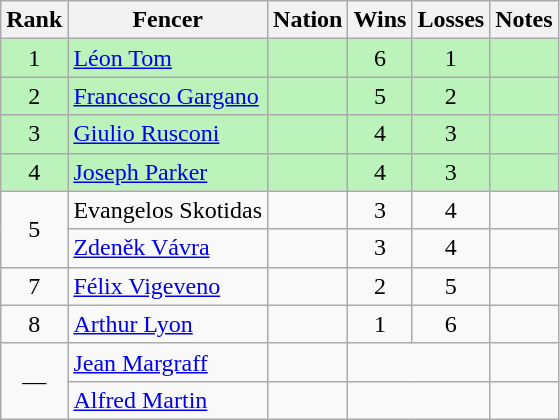<table class="wikitable sortable" style="text-align:center">
<tr>
<th>Rank</th>
<th>Fencer</th>
<th>Nation</th>
<th>Wins</th>
<th>Losses</th>
<th>Notes</th>
</tr>
<tr bgcolor=bbf3bb>
<td>1</td>
<td style="text-align: left;"><a href='#'>Léon Tom</a></td>
<td align=left></td>
<td>6</td>
<td>1</td>
<td></td>
</tr>
<tr bgcolor=bbf3bb>
<td>2</td>
<td style="text-align: left;"><a href='#'>Francesco Gargano</a></td>
<td align=left></td>
<td>5</td>
<td>2</td>
<td></td>
</tr>
<tr bgcolor=bbf3bb>
<td>3</td>
<td style="text-align: left;"><a href='#'>Giulio Rusconi</a></td>
<td align=left></td>
<td>4</td>
<td>3</td>
<td></td>
</tr>
<tr bgcolor=bbf3bb>
<td>4</td>
<td style="text-align: left;"><a href='#'>Joseph Parker</a></td>
<td align=left></td>
<td>4</td>
<td>3</td>
<td></td>
</tr>
<tr>
<td rowspan="2">5</td>
<td style="text-align: left;">Evangelos Skotidas</td>
<td align=left></td>
<td>3</td>
<td>4</td>
<td></td>
</tr>
<tr>
<td style="text-align: left;"><a href='#'>Zdeněk Vávra</a></td>
<td align=left></td>
<td>3</td>
<td>4</td>
<td></td>
</tr>
<tr>
<td>7</td>
<td style="text-align: left;"><a href='#'>Félix Vigeveno</a></td>
<td align=left></td>
<td>2</td>
<td>5</td>
<td></td>
</tr>
<tr>
<td>8</td>
<td style="text-align: left;"><a href='#'>Arthur Lyon</a></td>
<td align=left></td>
<td>1</td>
<td>6</td>
<td></td>
</tr>
<tr>
<td rowspan="2">—</td>
<td style="text-align: left;"><a href='#'>Jean Margraff</a></td>
<td align=left></td>
<td colspan="2"></td>
<td></td>
</tr>
<tr>
<td style="text-align: left;"><a href='#'>Alfred Martin</a></td>
<td align=left></td>
<td colspan="2"></td>
<td></td>
</tr>
</table>
